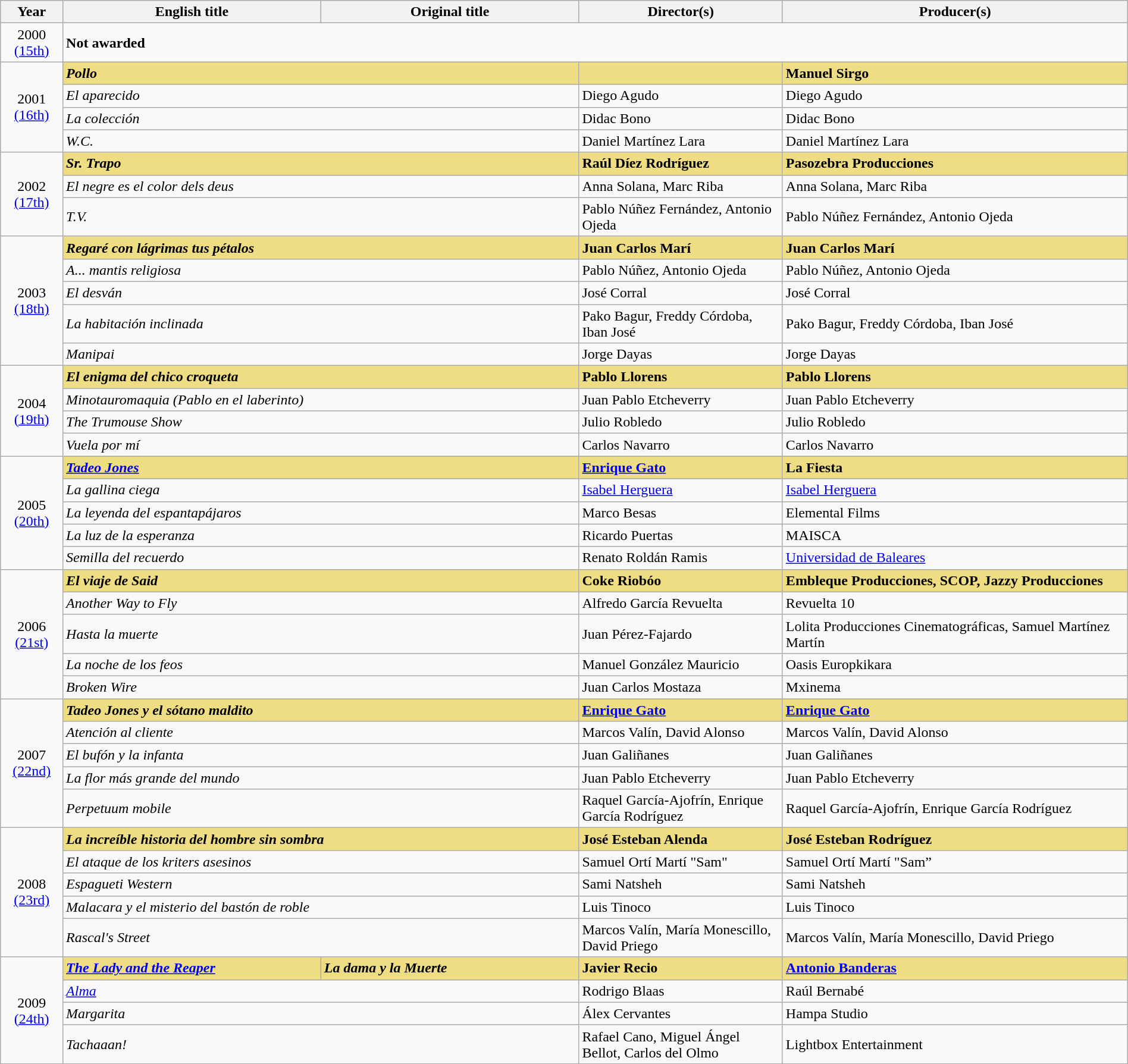<table class="wikitable sortable" width="100%" cellpadding="5">
<tr>
<th width="50">Year</th>
<th width="230">English title</th>
<th width="230">Original title</th>
<th width="180">Director(s)</th>
<th width="310">Producer(s)</th>
</tr>
<tr>
<td style="text-align:center;">2000<br><a href='#'>(15th)</a></td>
<td colspan="4"><strong>Not awarded</strong></td>
</tr>
<tr>
<td rowspan="4" style="text-align:center;">2001<br><a href='#'>(16th)</a></td>
<td colspan="2" style="background:#eedd82;"><strong><em>Pollo</em></strong></td>
<td style="background:#eedd82;"><strong></strong></td>
<td style="background:#eedd82;"><strong>Manuel Sirgo</strong></td>
</tr>
<tr>
<td colspan="2"><em>El aparecido</em></td>
<td>Diego Agudo</td>
<td>Diego Agudo</td>
</tr>
<tr>
<td colspan="2"><em>La colección</em></td>
<td>Didac Bono</td>
<td>Didac Bono</td>
</tr>
<tr>
<td colspan="2"><em>W.C.</em></td>
<td>Daniel Martínez Lara</td>
<td>Daniel Martínez Lara</td>
</tr>
<tr>
<td rowspan="3" style="text-align:center;">2002<br><a href='#'>(17th)</a></td>
<td colspan="2" style="background:#eedd82;"><strong><em>Sr. Trapo</em></strong></td>
<td style="background:#eedd82;"><strong>Raúl Díez Rodríguez</strong></td>
<td style="background:#eedd82;"><strong>Pasozebra Producciones</strong></td>
</tr>
<tr>
<td colspan="2"><em>El negre es el color dels deus</em></td>
<td>Anna Solana, Marc Riba</td>
<td>Anna Solana, Marc Riba</td>
</tr>
<tr>
<td colspan="2"><em>T.V.</em></td>
<td>Pablo Núñez Fernández, Antonio Ojeda</td>
<td>Pablo Núñez Fernández, Antonio Ojeda</td>
</tr>
<tr>
<td rowspan="5" style="text-align:center;">2003<br><a href='#'>(18th)</a></td>
<td colspan="2" style="background:#eedd82;"><strong><em>Regaré con lágrimas tus pétalos</em></strong></td>
<td style="background:#eedd82;"><strong>Juan Carlos Marí</strong></td>
<td style="background:#eedd82;"><strong>Juan Carlos Marí</strong></td>
</tr>
<tr>
<td colspan="2"><em>A... mantis religiosa</em></td>
<td>Pablo Núñez, Antonio Ojeda</td>
<td>Pablo Núñez, Antonio Ojeda</td>
</tr>
<tr>
<td colspan="2"><em>El desván</em></td>
<td>José Corral</td>
<td>José Corral</td>
</tr>
<tr>
<td colspan="2"><em>La habitación inclinada</em></td>
<td>Pako Bagur, Freddy Córdoba, Iban José</td>
<td>Pako Bagur, Freddy Córdoba, Iban José</td>
</tr>
<tr>
<td colspan="2"><em>Manipai</em></td>
<td>Jorge Dayas</td>
<td>Jorge Dayas</td>
</tr>
<tr>
<td rowspan="4" style="text-align:center;">2004<br><a href='#'>(19th)</a></td>
<td colspan="2" style="background:#eedd82;"><strong><em>El enigma del chico croqueta</em></strong></td>
<td style="background:#eedd82;"><strong>Pablo Llorens</strong></td>
<td style="background:#eedd82;"><strong>Pablo Llorens</strong></td>
</tr>
<tr>
<td colspan="2"><em>Minotauromaquia (Pablo en el laberinto)</em></td>
<td>Juan Pablo Etcheverry</td>
<td>Juan Pablo Etcheverry</td>
</tr>
<tr>
<td colspan="2"><em>The Trumouse Show</em></td>
<td>Julio Robledo</td>
<td>Julio Robledo</td>
</tr>
<tr>
<td colspan="2"><em>Vuela por mí</em></td>
<td>Carlos Navarro</td>
<td>Carlos Navarro</td>
</tr>
<tr>
<td rowspan="5" style="text-align:center;">2005<br><a href='#'>(20th)</a></td>
<td colspan="2" style="background:#eedd82;"><strong><em><a href='#'>Tadeo Jones</a></em></strong></td>
<td style="background:#eedd82;"><strong><a href='#'>Enrique Gato</a></strong></td>
<td style="background:#eedd82;"><strong>La Fiesta</strong></td>
</tr>
<tr>
<td colspan="2"><em>La gallina ciega</em></td>
<td><a href='#'>Isabel Herguera</a></td>
<td><a href='#'>Isabel Herguera</a></td>
</tr>
<tr>
<td colspan="2"><em>La leyenda del espantapájaros</em></td>
<td>Marco Besas</td>
<td>Elemental Films</td>
</tr>
<tr>
<td colspan="2"><em>La luz de la esperanza</em></td>
<td>Ricardo Puertas</td>
<td>MAISCA</td>
</tr>
<tr>
<td colspan="2"><em>Semilla del recuerdo</em></td>
<td>Renato Roldán Ramis</td>
<td><a href='#'>Universidad de Baleares</a></td>
</tr>
<tr>
<td rowspan="5" style="text-align:center;">2006<br><a href='#'>(21st)</a></td>
<td colspan="2" style="background:#eedd82;"><strong><em>El viaje de Said</em></strong></td>
<td style="background:#eedd82;"><strong>Coke Riobóo</strong></td>
<td style="background:#eedd82;"><strong>Embleque Producciones, SCOP, Jazzy Producciones</strong></td>
</tr>
<tr>
<td colspan="2"><em>Another Way to Fly</em></td>
<td>Alfredo García Revuelta</td>
<td>Revuelta 10</td>
</tr>
<tr>
<td colspan="2"><em>Hasta la muerte</em></td>
<td>Juan Pérez-Fajardo</td>
<td>Lolita Producciones Cinematográficas, Samuel Martínez Martín</td>
</tr>
<tr>
<td colspan="2"><em>La noche de los feos</em></td>
<td>Manuel González Mauricio</td>
<td>Oasis Europkikara</td>
</tr>
<tr>
<td colspan="2"><em>Broken Wire</em></td>
<td>Juan Carlos Mostaza</td>
<td>Mxinema</td>
</tr>
<tr>
<td rowspan="5" style="text-align:center;">2007<br><a href='#'>(22nd)</a></td>
<td colspan="2" style="background:#eedd82;"><strong><em>Tadeo Jones y el sótano maldito</em></strong></td>
<td style="background:#eedd82;"><strong><a href='#'>Enrique Gato</a></strong></td>
<td style="background:#eedd82;"><strong><a href='#'>Enrique Gato</a></strong></td>
</tr>
<tr>
<td colspan="2"><em>Atención al cliente</em></td>
<td>Marcos Valín, David Alonso</td>
<td>Marcos Valín, David Alonso</td>
</tr>
<tr>
<td colspan="2"><em>El bufón y la infanta</em></td>
<td>Juan Galiñanes</td>
<td>Juan Galiñanes</td>
</tr>
<tr>
<td colspan="2"><em>La flor más grande del mundo</em></td>
<td>Juan Pablo Etcheverry</td>
<td>Juan Pablo Etcheverry</td>
</tr>
<tr>
<td colspan="2"><em>Perpetuum mobile</em></td>
<td>Raquel García-Ajofrín, Enrique García Rodríguez</td>
<td>Raquel García-Ajofrín, Enrique García Rodríguez</td>
</tr>
<tr>
<td rowspan="5" style="text-align:center;">2008<br><a href='#'>(23rd)</a></td>
<td colspan="2" style="background:#eedd82;"><strong><em>La increíble historia del hombre sin sombra</em></strong></td>
<td style="background:#eedd82;"><strong>José Esteban Alenda</strong></td>
<td style="background:#eedd82;"><strong>José Esteban Rodríguez</strong></td>
</tr>
<tr>
<td colspan="2"><em>El ataque de los kriters asesinos</em></td>
<td>Samuel Ortí Martí "Sam"</td>
<td>Samuel Ortí Martí "Sam”</td>
</tr>
<tr>
<td colspan="2"><em>Espagueti Western</em></td>
<td>Sami Natsheh</td>
<td>Sami Natsheh</td>
</tr>
<tr>
<td colspan="2"><em>Malacara y el misterio del bastón de roble</em></td>
<td>Luis Tinoco</td>
<td>Luis Tinoco</td>
</tr>
<tr>
<td colspan="2"><em>Rascal's Street</em></td>
<td>Marcos Valín, María Monescillo, David Priego</td>
<td>Marcos Valín, María Monescillo, David Priego</td>
</tr>
<tr>
<td rowspan="4" style="text-align:center;">2009<br><a href='#'>(24th)</a></td>
<td style="background:#eedd82;"><strong><em><a href='#'>The Lady and the Reaper</a></em></strong></td>
<td style="background:#eedd82;"><strong><em>La dama y la Muerte</em></strong></td>
<td style="background:#eedd82;"><strong>Javier Recio</strong></td>
<td style="background:#eedd82;"><strong><a href='#'>Antonio Banderas</a></strong></td>
</tr>
<tr>
<td colspan="2"><em><a href='#'>Alma</a></em></td>
<td>Rodrigo Blaas</td>
<td>Raúl Bernabé</td>
</tr>
<tr>
<td colspan="2"><em>Margarita</em></td>
<td>Álex Cervantes</td>
<td>Hampa Studio</td>
</tr>
<tr>
<td colspan="2"><em>Tachaaan!</em></td>
<td>Rafael Cano, Miguel Ángel Bellot, Carlos del Olmo</td>
<td>Lightbox Entertainment</td>
</tr>
<tr>
</tr>
</table>
